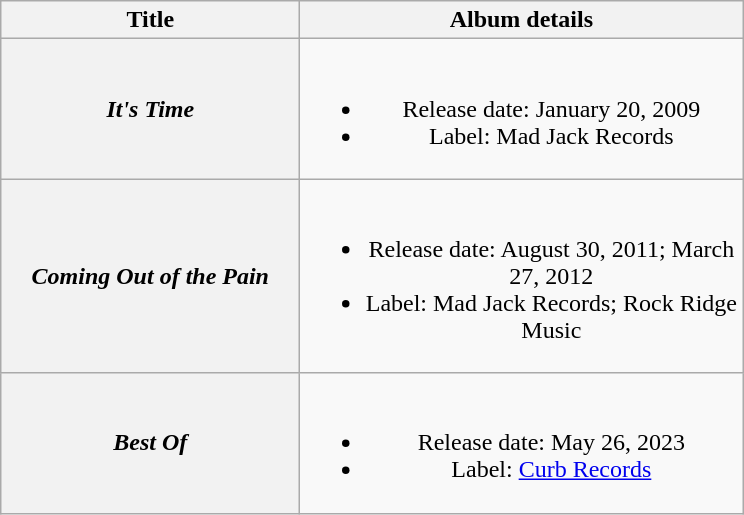<table class="wikitable plainrowheaders" style="text-align:center;">
<tr>
<th style="width:12em;">Title</th>
<th style="width:18em;">Album details</th>
</tr>
<tr>
<th scope="row"><em>It's Time</em></th>
<td><br><ul><li>Release date: January 20, 2009</li><li>Label: Mad Jack Records</li></ul></td>
</tr>
<tr>
<th scope="row"><em>Coming Out of the Pain</em></th>
<td><br><ul><li>Release date: August 30, 2011; March 27, 2012 </li><li>Label: Mad Jack Records; Rock Ridge Music </li></ul></td>
</tr>
<tr>
<th scope="row"><em>Best Of</em></th>
<td><br><ul><li>Release date: May 26, 2023</li><li>Label: <a href='#'>Curb Records</a></li></ul></td>
</tr>
</table>
